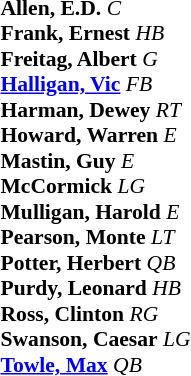<table class="toccolours" style="border-collapse:collapse; font-size:90%;">
<tr>
<td colspan="7" align="center"></td>
</tr>
<tr>
<td colspan=7 align="right"></td>
</tr>
<tr>
<td valign="top"><br><strong>Allen, E.D.</strong> <em>C</em><br>
<strong>Frank, Ernest</strong> <em>HB</em><br>
<strong>Freitag, Albert</strong> <em>G</em><br>
<strong><a href='#'>Halligan, Vic</a></strong> <em>FB</em><br>
<strong>Harman, Dewey</strong> <em>RT</em><br>
<strong>Howard, Warren</strong> <em>E</em><br>
<strong>Mastin, Guy</strong> <em>E</em><br>
<strong>McCormick</strong> <em>LG</em><br>
<strong>Mulligan, Harold</strong> <em>E</em><br>
<strong>Pearson, Monte</strong> <em>LT</em><br>
<strong>Potter, Herbert</strong> <em>QB</em><br>
<strong>Purdy, Leonard</strong> <em>HB</em><br>
<strong>Ross, Clinton</strong> <em>RG</em><br>
<strong>Swanson, Caesar</strong> <em>LG</em><br>
<strong><a href='#'>Towle, Max</a></strong> <em>QB</em></td>
</tr>
</table>
